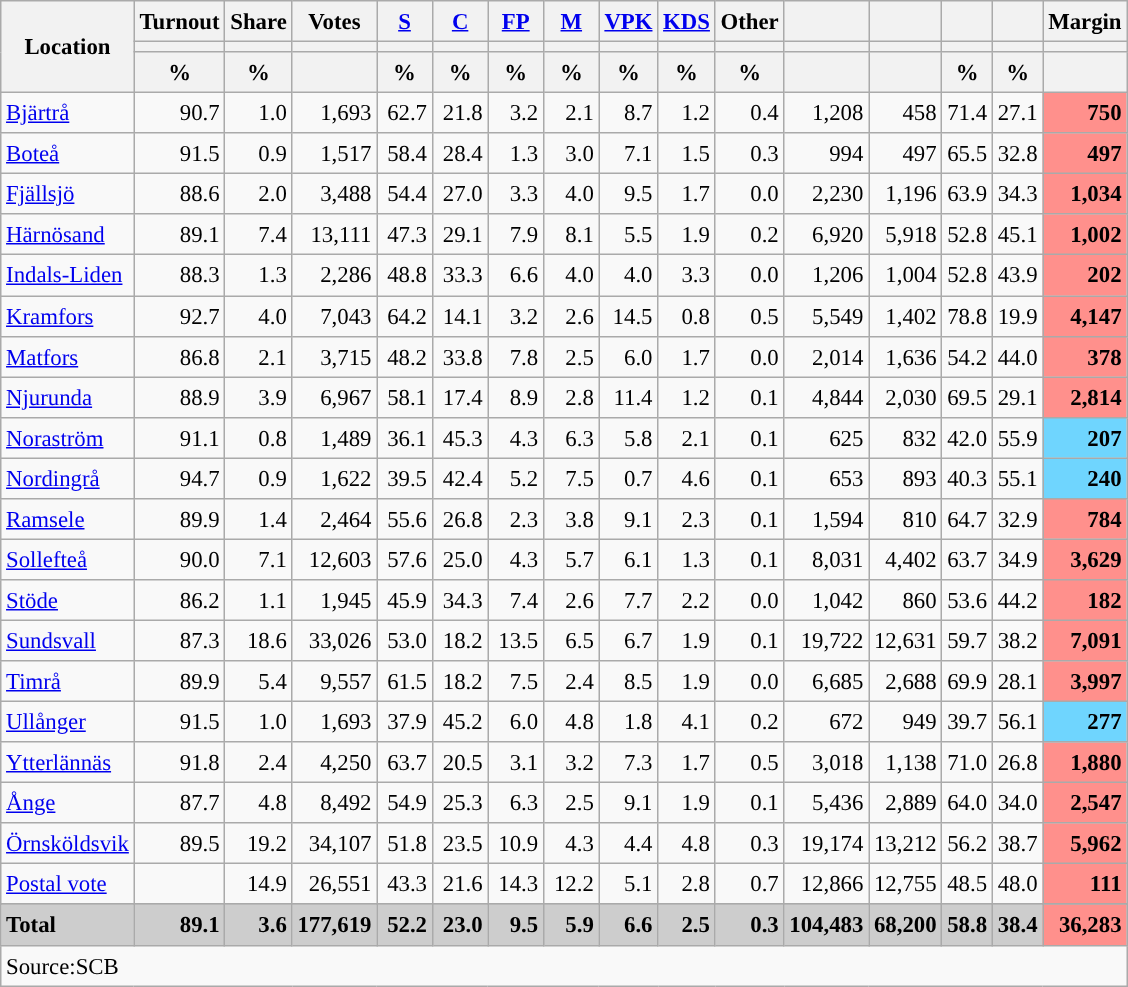<table class="wikitable sortable" style="text-align:right; font-size:95%; line-height:20px;">
<tr>
<th rowspan="3">Location</th>
<th>Turnout</th>
<th>Share</th>
<th>Votes</th>
<th width="30px" class="unsortable"><a href='#'>S</a></th>
<th width="30px" class="unsortable"><a href='#'>C</a></th>
<th width="30px" class="unsortable"><a href='#'>FP</a></th>
<th width="30px" class="unsortable"><a href='#'>M</a></th>
<th width="30px" class="unsortable"><a href='#'>VPK</a></th>
<th width="30px" class="unsortable"><a href='#'>KDS</a></th>
<th width="30px" class="unsortable">Other</th>
<th></th>
<th></th>
<th></th>
<th></th>
<th>Margin</th>
</tr>
<tr>
<th></th>
<th></th>
<th></th>
<th style="background:"></th>
<th style="background:"></th>
<th style="background:"></th>
<th style="background:"></th>
<th style="background:"></th>
<th style="background:"></th>
<th style="background:"></th>
<th style="background:"></th>
<th style="background:"></th>
<th style="background:"></th>
<th style="background:"></th>
<th></th>
</tr>
<tr>
<th data-sort-type="number">%</th>
<th data-sort-type="number">%</th>
<th></th>
<th data-sort-type="number">%</th>
<th data-sort-type="number">%</th>
<th data-sort-type="number">%</th>
<th data-sort-type="number">%</th>
<th data-sort-type="number">%</th>
<th data-sort-type="number">%</th>
<th data-sort-type="number">%</th>
<th data-sort-type="number"></th>
<th data-sort-type="number"></th>
<th data-sort-type="number">%</th>
<th data-sort-type="number">%</th>
<th data-sort-type="number"></th>
</tr>
<tr>
<td align=left><a href='#'>Bjärtrå</a></td>
<td>90.7</td>
<td>1.0</td>
<td>1,693</td>
<td>62.7</td>
<td>21.8</td>
<td>3.2</td>
<td>2.1</td>
<td>8.7</td>
<td>1.2</td>
<td>0.4</td>
<td>1,208</td>
<td>458</td>
<td>71.4</td>
<td>27.1</td>
<td bgcolor=#ff908c><strong>750</strong></td>
</tr>
<tr>
<td align=left><a href='#'>Boteå</a></td>
<td>91.5</td>
<td>0.9</td>
<td>1,517</td>
<td>58.4</td>
<td>28.4</td>
<td>1.3</td>
<td>3.0</td>
<td>7.1</td>
<td>1.5</td>
<td>0.3</td>
<td>994</td>
<td>497</td>
<td>65.5</td>
<td>32.8</td>
<td bgcolor=#ff908c><strong>497</strong></td>
</tr>
<tr>
<td align=left><a href='#'>Fjällsjö</a></td>
<td>88.6</td>
<td>2.0</td>
<td>3,488</td>
<td>54.4</td>
<td>27.0</td>
<td>3.3</td>
<td>4.0</td>
<td>9.5</td>
<td>1.7</td>
<td>0.0</td>
<td>2,230</td>
<td>1,196</td>
<td>63.9</td>
<td>34.3</td>
<td bgcolor=#ff908c><strong>1,034</strong></td>
</tr>
<tr>
<td align=left><a href='#'>Härnösand</a></td>
<td>89.1</td>
<td>7.4</td>
<td>13,111</td>
<td>47.3</td>
<td>29.1</td>
<td>7.9</td>
<td>8.1</td>
<td>5.5</td>
<td>1.9</td>
<td>0.2</td>
<td>6,920</td>
<td>5,918</td>
<td>52.8</td>
<td>45.1</td>
<td bgcolor=#ff908c><strong>1,002</strong></td>
</tr>
<tr>
<td align=left><a href='#'>Indals-Liden</a></td>
<td>88.3</td>
<td>1.3</td>
<td>2,286</td>
<td>48.8</td>
<td>33.3</td>
<td>6.6</td>
<td>4.0</td>
<td>4.0</td>
<td>3.3</td>
<td>0.0</td>
<td>1,206</td>
<td>1,004</td>
<td>52.8</td>
<td>43.9</td>
<td bgcolor=#ff908c><strong>202</strong></td>
</tr>
<tr>
<td align=left><a href='#'>Kramfors</a></td>
<td>92.7</td>
<td>4.0</td>
<td>7,043</td>
<td>64.2</td>
<td>14.1</td>
<td>3.2</td>
<td>2.6</td>
<td>14.5</td>
<td>0.8</td>
<td>0.5</td>
<td>5,549</td>
<td>1,402</td>
<td>78.8</td>
<td>19.9</td>
<td bgcolor=#ff908c><strong>4,147</strong></td>
</tr>
<tr>
<td align=left><a href='#'>Matfors</a></td>
<td>86.8</td>
<td>2.1</td>
<td>3,715</td>
<td>48.2</td>
<td>33.8</td>
<td>7.8</td>
<td>2.5</td>
<td>6.0</td>
<td>1.7</td>
<td>0.0</td>
<td>2,014</td>
<td>1,636</td>
<td>54.2</td>
<td>44.0</td>
<td bgcolor=#ff908c><strong>378</strong></td>
</tr>
<tr>
<td align=left><a href='#'>Njurunda</a></td>
<td>88.9</td>
<td>3.9</td>
<td>6,967</td>
<td>58.1</td>
<td>17.4</td>
<td>8.9</td>
<td>2.8</td>
<td>11.4</td>
<td>1.2</td>
<td>0.1</td>
<td>4,844</td>
<td>2,030</td>
<td>69.5</td>
<td>29.1</td>
<td bgcolor=#ff908c><strong>2,814</strong></td>
</tr>
<tr>
<td align=left><a href='#'>Noraström</a></td>
<td>91.1</td>
<td>0.8</td>
<td>1,489</td>
<td>36.1</td>
<td>45.3</td>
<td>4.3</td>
<td>6.3</td>
<td>5.8</td>
<td>2.1</td>
<td>0.1</td>
<td>625</td>
<td>832</td>
<td>42.0</td>
<td>55.9</td>
<td bgcolor=#6fd5fe><strong>207</strong></td>
</tr>
<tr>
<td align=left><a href='#'>Nordingrå</a></td>
<td>94.7</td>
<td>0.9</td>
<td>1,622</td>
<td>39.5</td>
<td>42.4</td>
<td>5.2</td>
<td>7.5</td>
<td>0.7</td>
<td>4.6</td>
<td>0.1</td>
<td>653</td>
<td>893</td>
<td>40.3</td>
<td>55.1</td>
<td bgcolor=#6fd5fe><strong>240</strong></td>
</tr>
<tr>
<td align=left><a href='#'>Ramsele</a></td>
<td>89.9</td>
<td>1.4</td>
<td>2,464</td>
<td>55.6</td>
<td>26.8</td>
<td>2.3</td>
<td>3.8</td>
<td>9.1</td>
<td>2.3</td>
<td>0.1</td>
<td>1,594</td>
<td>810</td>
<td>64.7</td>
<td>32.9</td>
<td bgcolor=#ff908c><strong>784</strong></td>
</tr>
<tr>
<td align=left><a href='#'>Sollefteå</a></td>
<td>90.0</td>
<td>7.1</td>
<td>12,603</td>
<td>57.6</td>
<td>25.0</td>
<td>4.3</td>
<td>5.7</td>
<td>6.1</td>
<td>1.3</td>
<td>0.1</td>
<td>8,031</td>
<td>4,402</td>
<td>63.7</td>
<td>34.9</td>
<td bgcolor=#ff908c><strong>3,629</strong></td>
</tr>
<tr>
<td align=left><a href='#'>Stöde</a></td>
<td>86.2</td>
<td>1.1</td>
<td>1,945</td>
<td>45.9</td>
<td>34.3</td>
<td>7.4</td>
<td>2.6</td>
<td>7.7</td>
<td>2.2</td>
<td>0.0</td>
<td>1,042</td>
<td>860</td>
<td>53.6</td>
<td>44.2</td>
<td bgcolor=#ff908c><strong>182</strong></td>
</tr>
<tr>
<td align=left><a href='#'>Sundsvall</a></td>
<td>87.3</td>
<td>18.6</td>
<td>33,026</td>
<td>53.0</td>
<td>18.2</td>
<td>13.5</td>
<td>6.5</td>
<td>6.7</td>
<td>1.9</td>
<td>0.1</td>
<td>19,722</td>
<td>12,631</td>
<td>59.7</td>
<td>38.2</td>
<td bgcolor=#ff908c><strong>7,091</strong></td>
</tr>
<tr>
<td align=left><a href='#'>Timrå</a></td>
<td>89.9</td>
<td>5.4</td>
<td>9,557</td>
<td>61.5</td>
<td>18.2</td>
<td>7.5</td>
<td>2.4</td>
<td>8.5</td>
<td>1.9</td>
<td>0.0</td>
<td>6,685</td>
<td>2,688</td>
<td>69.9</td>
<td>28.1</td>
<td bgcolor=#ff908c><strong>3,997</strong></td>
</tr>
<tr>
<td align=left><a href='#'>Ullånger</a></td>
<td>91.5</td>
<td>1.0</td>
<td>1,693</td>
<td>37.9</td>
<td>45.2</td>
<td>6.0</td>
<td>4.8</td>
<td>1.8</td>
<td>4.1</td>
<td>0.2</td>
<td>672</td>
<td>949</td>
<td>39.7</td>
<td>56.1</td>
<td bgcolor=#6fd5fe><strong>277</strong></td>
</tr>
<tr>
<td align=left><a href='#'>Ytterlännäs</a></td>
<td>91.8</td>
<td>2.4</td>
<td>4,250</td>
<td>63.7</td>
<td>20.5</td>
<td>3.1</td>
<td>3.2</td>
<td>7.3</td>
<td>1.7</td>
<td>0.5</td>
<td>3,018</td>
<td>1,138</td>
<td>71.0</td>
<td>26.8</td>
<td bgcolor=#ff908c><strong>1,880</strong></td>
</tr>
<tr>
<td align=left><a href='#'>Ånge</a></td>
<td>87.7</td>
<td>4.8</td>
<td>8,492</td>
<td>54.9</td>
<td>25.3</td>
<td>6.3</td>
<td>2.5</td>
<td>9.1</td>
<td>1.9</td>
<td>0.1</td>
<td>5,436</td>
<td>2,889</td>
<td>64.0</td>
<td>34.0</td>
<td bgcolor=#ff908c><strong>2,547</strong></td>
</tr>
<tr>
<td align=left><a href='#'>Örnsköldsvik</a></td>
<td>89.5</td>
<td>19.2</td>
<td>34,107</td>
<td>51.8</td>
<td>23.5</td>
<td>10.9</td>
<td>4.3</td>
<td>4.4</td>
<td>4.8</td>
<td>0.3</td>
<td>19,174</td>
<td>13,212</td>
<td>56.2</td>
<td>38.7</td>
<td bgcolor=#ff908c><strong>5,962</strong></td>
</tr>
<tr>
<td align=left><a href='#'>Postal vote</a></td>
<td></td>
<td>14.9</td>
<td>26,551</td>
<td>43.3</td>
<td>21.6</td>
<td>14.3</td>
<td>12.2</td>
<td>5.1</td>
<td>2.8</td>
<td>0.7</td>
<td>12,866</td>
<td>12,755</td>
<td>48.5</td>
<td>48.0</td>
<td bgcolor=#ff908c><strong>111</strong></td>
</tr>
<tr>
</tr>
<tr style="background:#CDCDCD;">
<td align=left><strong>Total</strong></td>
<td><strong>89.1</strong></td>
<td><strong>3.6</strong></td>
<td><strong>177,619</strong></td>
<td><strong>52.2</strong></td>
<td><strong>23.0</strong></td>
<td><strong>9.5</strong></td>
<td><strong>5.9</strong></td>
<td><strong>6.6</strong></td>
<td><strong>2.5</strong></td>
<td><strong>0.3</strong></td>
<td><strong>104,483</strong></td>
<td><strong>68,200</strong></td>
<td><strong>58.8</strong></td>
<td><strong>38.4</strong></td>
<td bgcolor=#ff908c><strong>36,283</strong></td>
</tr>
<tr>
<td align=left colspan=16>Source:SCB </td>
</tr>
</table>
